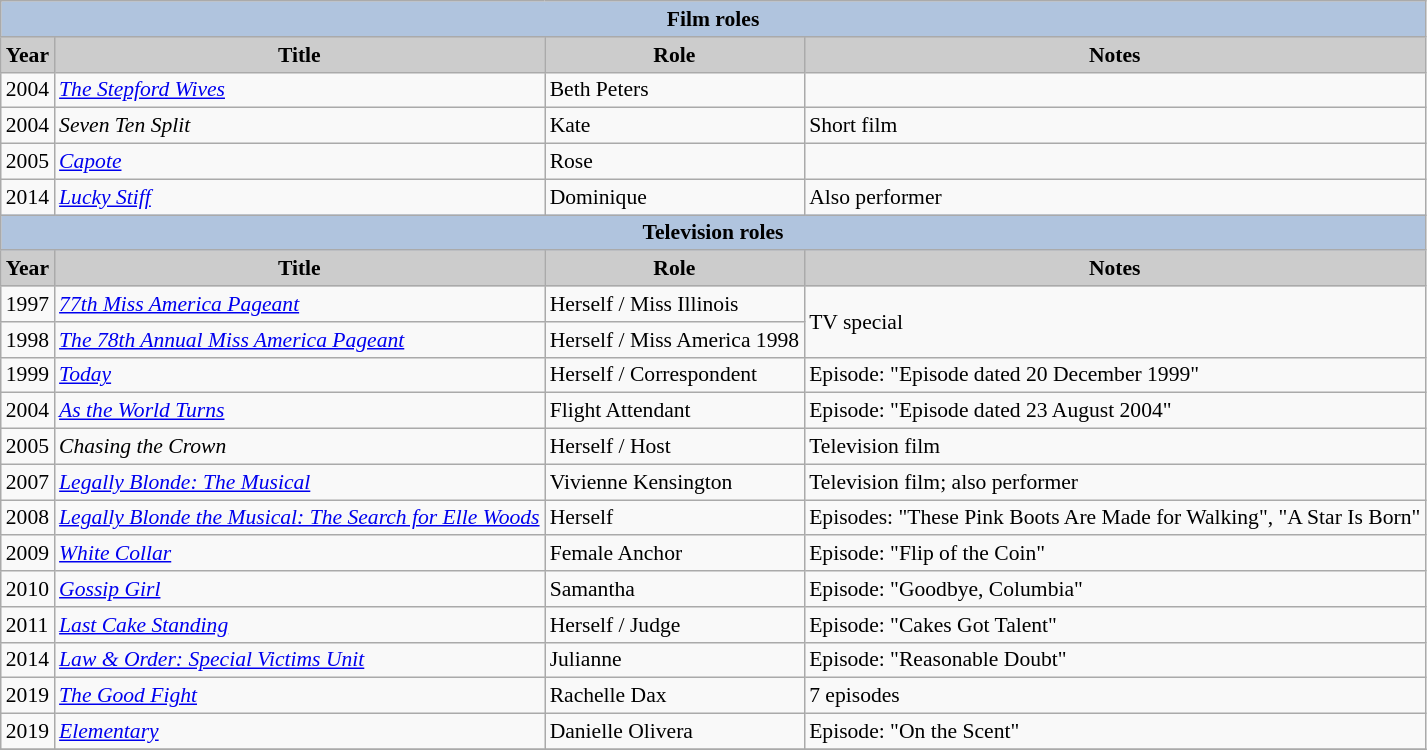<table class="wikitable" style="font-size:90%">
<tr>
<th colspan="4" style="background:#B0C4DE;">Film roles</th>
</tr>
<tr style="text-align:center;">
<th style="background:#ccc;">Year</th>
<th style="background:#ccc;">Title</th>
<th style="background:#ccc;">Role</th>
<th style="background:#ccc;">Notes</th>
</tr>
<tr>
<td>2004</td>
<td><em><a href='#'>The Stepford Wives</a></em></td>
<td>Beth Peters</td>
<td></td>
</tr>
<tr>
<td>2004</td>
<td><em>Seven Ten Split</em></td>
<td>Kate</td>
<td>Short film</td>
</tr>
<tr>
<td>2005</td>
<td><em><a href='#'>Capote</a></em></td>
<td>Rose</td>
<td></td>
</tr>
<tr>
<td>2014</td>
<td><em><a href='#'>Lucky Stiff</a></em></td>
<td>Dominique</td>
<td>Also performer</td>
</tr>
<tr>
<th colspan="4" style="background:#B0C4DE;">Television roles</th>
</tr>
<tr style="text-align:center;">
<th style="background:#ccc;">Year</th>
<th style="background:#ccc;">Title</th>
<th style="background:#ccc;">Role</th>
<th style="background:#ccc;">Notes</th>
</tr>
<tr>
<td>1997</td>
<td><em><a href='#'>77th Miss America Pageant</a></em></td>
<td>Herself / Miss Illinois</td>
<td rowspan="2">TV special</td>
</tr>
<tr>
<td>1998</td>
<td><em><a href='#'>The 78th Annual Miss America Pageant</a></em></td>
<td>Herself / Miss America 1998</td>
</tr>
<tr>
<td>1999</td>
<td><em><a href='#'>Today</a></em></td>
<td>Herself / Correspondent</td>
<td>Episode: "Episode dated 20 December 1999"</td>
</tr>
<tr>
<td>2004</td>
<td><em><a href='#'>As the World Turns</a></em></td>
<td>Flight Attendant</td>
<td>Episode: "Episode dated 23 August 2004"</td>
</tr>
<tr>
<td>2005</td>
<td><em>Chasing the Crown</em></td>
<td>Herself / Host</td>
<td>Television film</td>
</tr>
<tr>
<td>2007</td>
<td><em><a href='#'>Legally Blonde: The Musical</a></em></td>
<td>Vivienne Kensington</td>
<td>Television film; also performer</td>
</tr>
<tr>
<td>2008</td>
<td><em><a href='#'>Legally Blonde the Musical: The Search for Elle Woods</a></em></td>
<td>Herself</td>
<td>Episodes: "These Pink Boots Are Made for Walking", "A Star Is Born"</td>
</tr>
<tr>
<td>2009</td>
<td><em><a href='#'>White Collar</a></em></td>
<td>Female Anchor</td>
<td>Episode: "Flip of the Coin"</td>
</tr>
<tr>
<td>2010</td>
<td><em><a href='#'>Gossip Girl</a></em></td>
<td>Samantha</td>
<td>Episode: "Goodbye, Columbia"</td>
</tr>
<tr>
<td>2011</td>
<td><em><a href='#'>Last Cake Standing</a></em></td>
<td>Herself / Judge</td>
<td>Episode: "Cakes Got Talent"</td>
</tr>
<tr>
<td>2014</td>
<td><em><a href='#'>Law & Order: Special Victims Unit</a></em></td>
<td>Julianne</td>
<td>Episode: "Reasonable Doubt"</td>
</tr>
<tr>
<td>2019</td>
<td><em><a href='#'>The Good Fight</a></em></td>
<td>Rachelle Dax</td>
<td>7 episodes</td>
</tr>
<tr>
<td>2019</td>
<td><em><a href='#'>Elementary</a></em></td>
<td>Danielle Olivera</td>
<td>Episode: "On the Scent"</td>
</tr>
<tr>
</tr>
</table>
